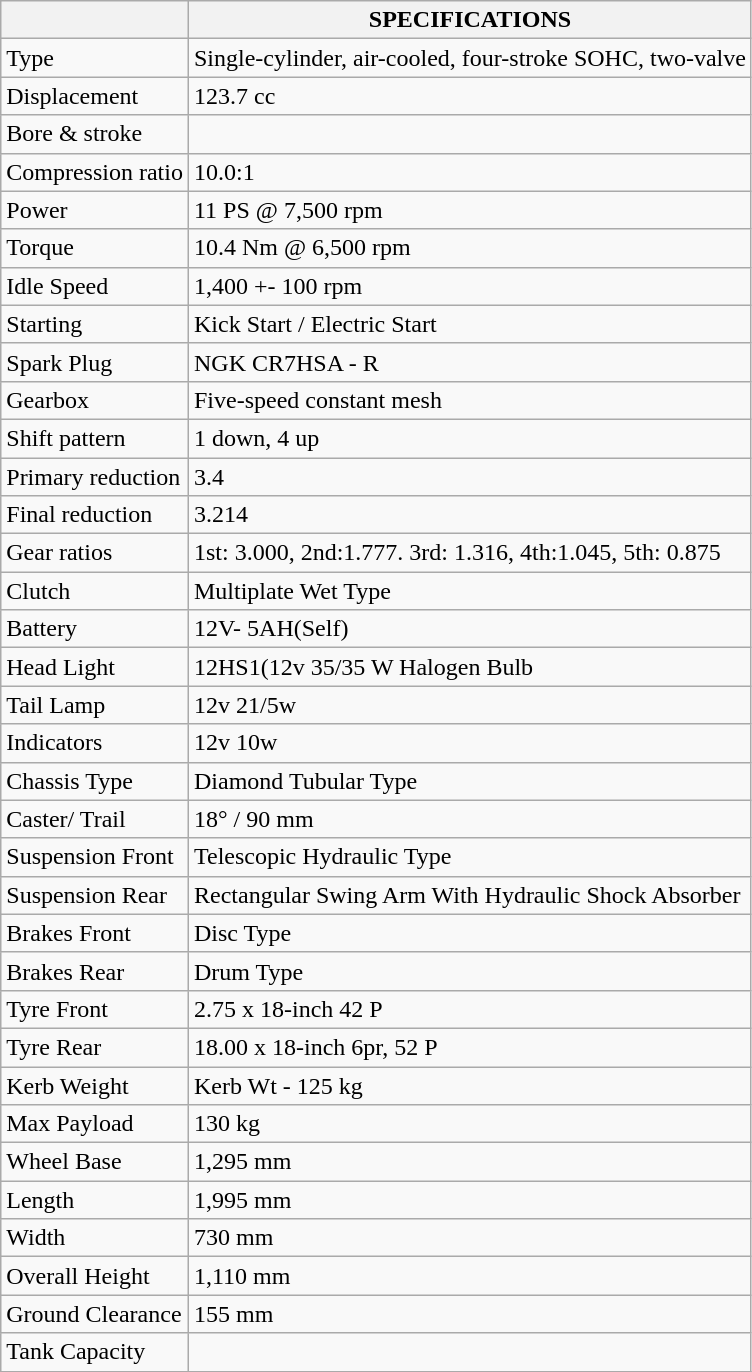<table class="wikitable">
<tr>
<th></th>
<th>SPECIFICATIONS</th>
</tr>
<tr>
<td>Type</td>
<td>Single-cylinder, air-cooled, four-stroke SOHC, two-valve</td>
</tr>
<tr>
<td>Displacement</td>
<td>123.7 cc</td>
</tr>
<tr>
<td>Bore & stroke</td>
<td></td>
</tr>
<tr>
<td>Compression ratio</td>
<td>10.0:1</td>
</tr>
<tr>
<td>Power</td>
<td>11 PS @ 7,500 rpm</td>
</tr>
<tr>
<td>Torque</td>
<td>10.4 Nm @ 6,500 rpm</td>
</tr>
<tr>
<td>Idle Speed</td>
<td>1,400 +- 100 rpm</td>
</tr>
<tr>
<td>Starting</td>
<td>Kick Start / Electric Start</td>
</tr>
<tr>
<td>Spark Plug</td>
<td>NGK CR7HSA - R</td>
</tr>
<tr>
<td>Gearbox</td>
<td>Five-speed constant mesh</td>
</tr>
<tr>
<td>Shift pattern</td>
<td>1 down, 4 up</td>
</tr>
<tr>
<td>Primary reduction</td>
<td>3.4</td>
</tr>
<tr>
<td>Final reduction</td>
<td>3.214</td>
</tr>
<tr>
<td>Gear ratios</td>
<td>1st: 3.000, 2nd:1.777. 3rd: 1.316, 4th:1.045, 5th: 0.875</td>
</tr>
<tr>
<td>Clutch</td>
<td>Multiplate Wet Type</td>
</tr>
<tr>
<td>Battery</td>
<td>12V- 5AH(Self)</td>
</tr>
<tr>
<td>Head Light</td>
<td>12HS1(12v 35/35 W Halogen Bulb</td>
</tr>
<tr>
<td>Tail Lamp</td>
<td>12v 21/5w</td>
</tr>
<tr>
<td>Indicators</td>
<td>12v 10w</td>
</tr>
<tr>
<td>Chassis Type</td>
<td>Diamond Tubular Type</td>
</tr>
<tr>
<td>Caster/ Trail</td>
<td>18° / 90 mm</td>
</tr>
<tr>
<td>Suspension Front</td>
<td>Telescopic Hydraulic Type</td>
</tr>
<tr>
<td>Suspension Rear</td>
<td>Rectangular Swing Arm With Hydraulic Shock Absorber</td>
</tr>
<tr>
<td>Brakes Front</td>
<td>Disc Type</td>
</tr>
<tr>
<td>Brakes Rear</td>
<td>Drum Type</td>
</tr>
<tr>
<td>Tyre Front</td>
<td>2.75 x 18-inch 42 P</td>
</tr>
<tr>
<td>Tyre Rear</td>
<td>18.00 x 18-inch 6pr, 52 P</td>
</tr>
<tr>
<td>Kerb Weight</td>
<td>Kerb Wt - 125 kg</td>
</tr>
<tr>
<td>Max Payload</td>
<td>130 kg</td>
</tr>
<tr>
<td>Wheel Base</td>
<td>1,295 mm</td>
</tr>
<tr>
<td>Length</td>
<td>1,995 mm</td>
</tr>
<tr>
<td>Width</td>
<td>730 mm</td>
</tr>
<tr>
<td>Overall Height</td>
<td>1,110 mm</td>
</tr>
<tr>
<td>Ground Clearance</td>
<td>155 mm</td>
</tr>
<tr>
<td>Tank Capacity</td>
<td></td>
</tr>
<tr>
</tr>
</table>
